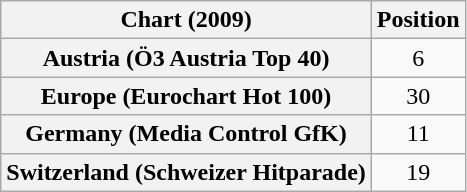<table class="wikitable sortable plainrowheaders" style="text-align:center">
<tr>
<th>Chart (2009)</th>
<th>Position</th>
</tr>
<tr>
<th scope="row">Austria (Ö3 Austria Top 40)</th>
<td>6</td>
</tr>
<tr>
<th scope="row">Europe (Eurochart Hot 100)</th>
<td>30</td>
</tr>
<tr>
<th scope="row">Germany (Media Control GfK)</th>
<td>11</td>
</tr>
<tr>
<th scope="row">Switzerland (Schweizer Hitparade)</th>
<td>19</td>
</tr>
</table>
